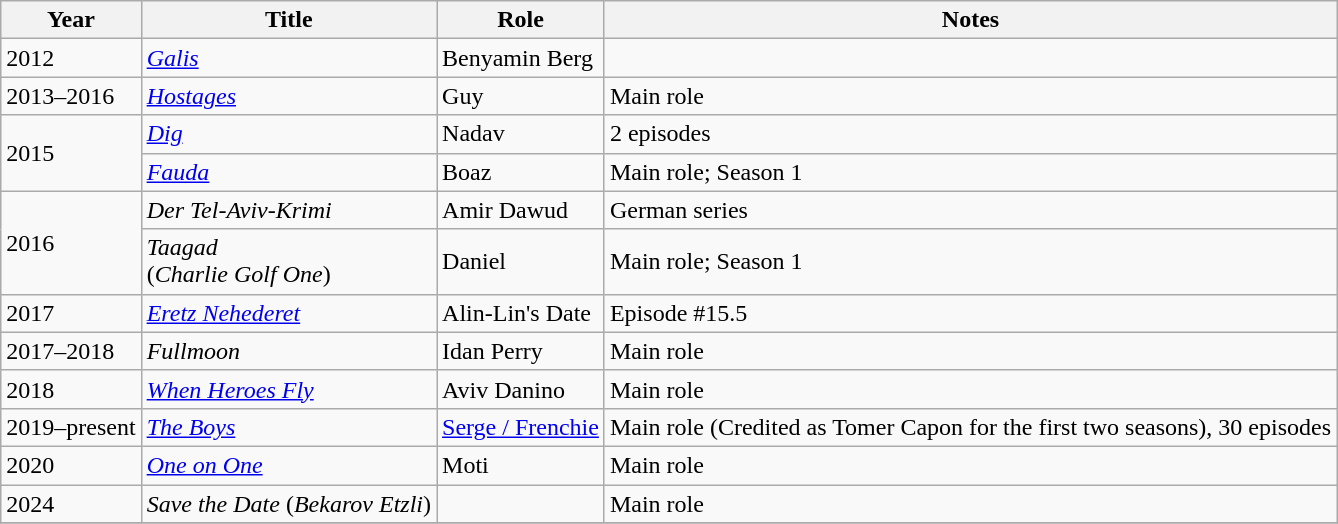<table class="wikitable sortable">
<tr>
<th>Year</th>
<th>Title</th>
<th>Role</th>
<th>Notes</th>
</tr>
<tr>
<td>2012</td>
<td><em><a href='#'>Galis</a></em></td>
<td>Benyamin Berg</td>
<td></td>
</tr>
<tr>
<td>2013–2016</td>
<td><em><a href='#'>Hostages</a></em></td>
<td>Guy</td>
<td>Main role</td>
</tr>
<tr>
<td rowspan=2>2015</td>
<td><em><a href='#'>Dig</a></em></td>
<td>Nadav</td>
<td>2 episodes</td>
</tr>
<tr>
<td><em><a href='#'>Fauda</a></em></td>
<td>Boaz</td>
<td>Main role; Season 1</td>
</tr>
<tr>
<td rowspan=2>2016</td>
<td><em>Der Tel-Aviv-Krimi</em></td>
<td>Amir Dawud</td>
<td>German series</td>
</tr>
<tr>
<td><em>Taagad</em><br>(<em>Charlie Golf One</em>)</td>
<td>Daniel</td>
<td>Main role; Season 1</td>
</tr>
<tr>
<td>2017</td>
<td><em><a href='#'>Eretz Nehederet</a></em></td>
<td>Alin-Lin's Date</td>
<td>Episode #15.5</td>
</tr>
<tr>
<td>2017–2018</td>
<td><em>Fullmoon</em></td>
<td>Idan Perry</td>
<td>Main role</td>
</tr>
<tr>
<td>2018</td>
<td><em><a href='#'>When Heroes Fly</a></em></td>
<td>Aviv Danino</td>
<td>Main role</td>
</tr>
<tr>
<td>2019–present</td>
<td><em><a href='#'>The Boys</a></em></td>
<td><a href='#'>Serge / Frenchie</a></td>
<td>Main role (Credited as Tomer Capon for the first two seasons), 30 episodes</td>
</tr>
<tr>
<td>2020</td>
<td><em><a href='#'>One on One</a></em></td>
<td>Moti</td>
<td>Main role</td>
</tr>
<tr>
<td>2024</td>
<td><em>Save the Date</em> (<em>Bekarov Etzli</em>)</td>
<td></td>
<td>Main role</td>
</tr>
<tr>
</tr>
</table>
